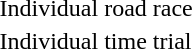<table>
<tr>
<td>Individual road race</td>
<td></td>
<td></td>
<td></td>
</tr>
<tr>
<td>Individual time trial</td>
<td></td>
<td></td>
<td></td>
</tr>
</table>
